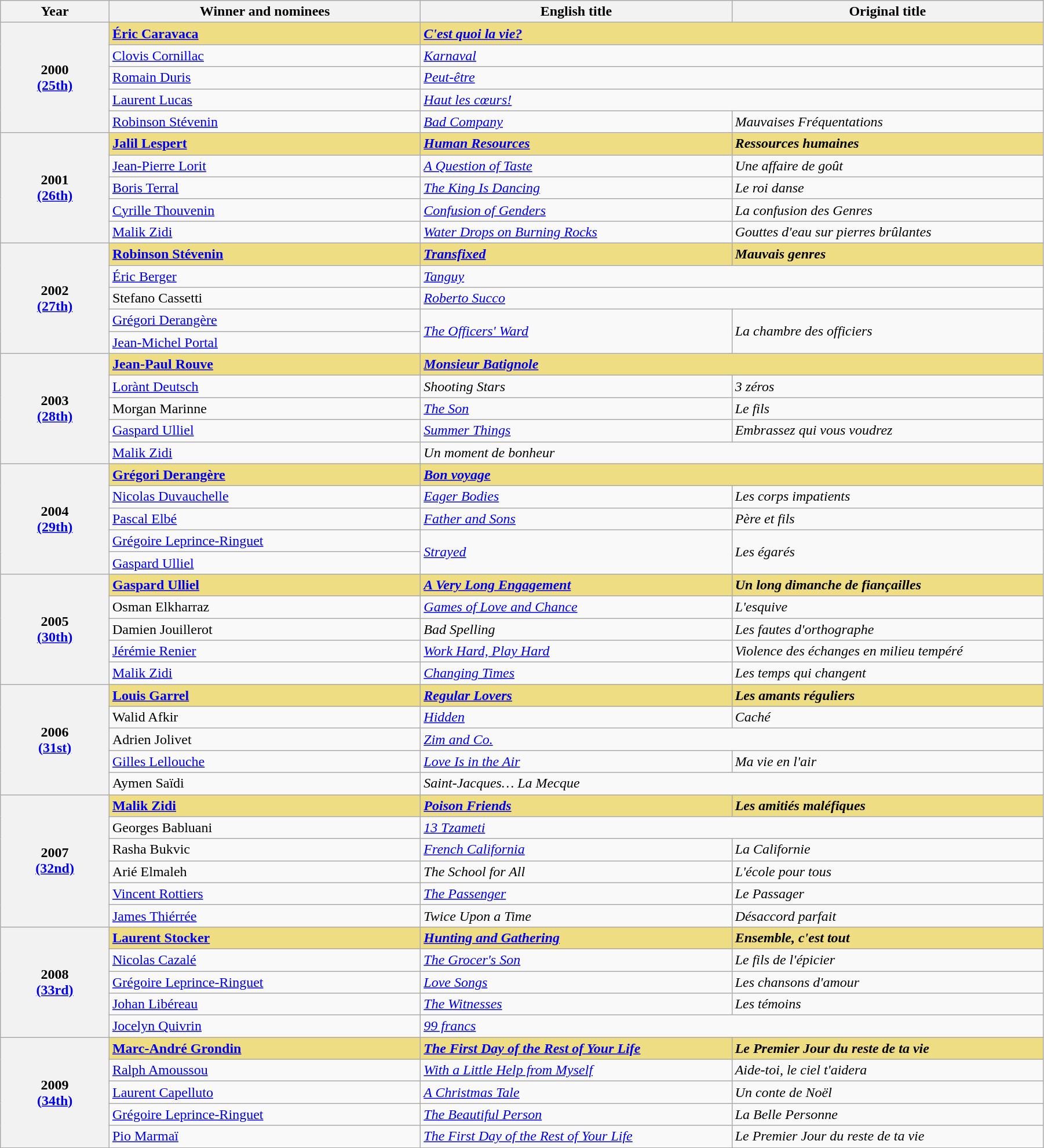<table class="wikitable" width="95%" cellpadding="5">
<tr>
<th width="100">Year</th>
<th width="300">Winner and nominees</th>
<th width="300">English title</th>
<th width="300">Original title</th>
</tr>
<tr>
<th rowspan="5" style="text-align:center;">2000<br><a href='#'>(25th)</a></th>
<td style="background:#eedd82;"><strong><a href='#'>Éric Caravaca</a></strong></td>
<td colspan="2" style="background:#eedd82;"><strong><em><a href='#'>C'est quoi la vie?</a></em></strong></td>
</tr>
<tr>
<td><a href='#'>Clovis Cornillac</a></td>
<td colspan="2"><em><a href='#'>Karnaval</a></em></td>
</tr>
<tr>
<td><a href='#'>Romain Duris</a></td>
<td colspan="2"><em><a href='#'>Peut-être</a></em></td>
</tr>
<tr>
<td><a href='#'>Laurent Lucas</a></td>
<td colspan="2"><em><a href='#'>Haut les cœurs!</a></em></td>
</tr>
<tr>
<td><a href='#'>Robinson Stévenin</a></td>
<td><em><a href='#'>Bad Company</a></em></td>
<td><em>Mauvaises Fréquentations</em></td>
</tr>
<tr>
<th rowspan="5" style="text-align:center;">2001<br><a href='#'>(26th)</a></th>
<td style="background:#eedd82;"><strong><a href='#'>Jalil Lespert</a></strong></td>
<td style="background:#eedd82;"><em><a href='#'><strong>Human Resources</strong></a></em></td>
<td style="background:#eedd82;"><strong><em>Ressources humaines</em></strong></td>
</tr>
<tr>
<td><a href='#'>Jean-Pierre Lorit</a></td>
<td><em><a href='#'>A Question of Taste</a></em></td>
<td><em>Une affaire de goût</em></td>
</tr>
<tr>
<td><a href='#'>Boris Terral</a></td>
<td><em><a href='#'>The King Is Dancing</a></em></td>
<td><em>Le roi danse</em></td>
</tr>
<tr>
<td><a href='#'>Cyrille Thouvenin</a></td>
<td><em><a href='#'>Confusion of Genders</a></em></td>
<td><em>La confusion des Genres</em></td>
</tr>
<tr>
<td><a href='#'>Malik Zidi</a></td>
<td><em><a href='#'>Water Drops on Burning Rocks</a></em></td>
<td><em>Gouttes d'eau sur pierres brûlantes</em></td>
</tr>
<tr>
<th rowspan="5" style="text-align:center;">2002<br><a href='#'>(27th)</a></th>
<td style="background:#eedd82;"><strong><a href='#'>Robinson Stévenin</a></strong></td>
<td style="background:#eedd82;"><strong><em><a href='#'>Transfixed</a></em></strong></td>
<td style="background:#eedd82;"><strong><em>Mauvais genres</em></strong></td>
</tr>
<tr>
<td><a href='#'>Éric Berger</a></td>
<td colspan="2"><em><a href='#'>Tanguy</a></em></td>
</tr>
<tr>
<td>Stefano Cassetti</td>
<td colspan="2"><em><a href='#'>Roberto Succo</a></em></td>
</tr>
<tr>
<td><a href='#'>Grégori Derangère</a></td>
<td rowspan="2"><em><a href='#'>The Officers' Ward</a></em></td>
<td rowspan="2"><em>La chambre des officiers</em></td>
</tr>
<tr>
<td><a href='#'>Jean-Michel Portal</a></td>
</tr>
<tr>
<th rowspan="5" style="text-align:center;">2003<br><a href='#'>(28th)</a></th>
<td style="background:#eedd82;"><strong><a href='#'>Jean-Paul Rouve</a></strong></td>
<td colspan="2" style="background:#eedd82;"><strong><em><a href='#'>Monsieur Batignole</a></em></strong></td>
</tr>
<tr>
<td><a href='#'>Lorànt Deutsch</a></td>
<td><em>Shooting Stars</em></td>
<td><em>3 zéros</em></td>
</tr>
<tr>
<td>Morgan Marinne</td>
<td><em><a href='#'>The Son</a></em></td>
<td><em>Le fils</em></td>
</tr>
<tr>
<td><a href='#'>Gaspard Ulliel</a></td>
<td><em><a href='#'>Summer Things</a></em></td>
<td><em>Embrassez qui vous voudrez</em></td>
</tr>
<tr>
<td><a href='#'>Malik Zidi</a></td>
<td colspan="2"><em>Un moment de bonheur</em></td>
</tr>
<tr>
<th rowspan="5" style="text-align:center;">2004<br><a href='#'>(29th)</a></th>
<td style="background:#eedd82;"><strong><a href='#'>Grégori Derangère</a></strong></td>
<td colspan="2" style="background:#eedd82;"><em><a href='#'><strong>Bon voyage</strong></a></em></td>
</tr>
<tr>
<td><a href='#'>Nicolas Duvauchelle</a></td>
<td><em><a href='#'>Eager Bodies</a></em></td>
<td><em>Les corps impatients</em></td>
</tr>
<tr>
<td><a href='#'>Pascal Elbé</a></td>
<td><em><a href='#'>Father and Sons</a></em></td>
<td><em>Père et fils</em></td>
</tr>
<tr>
<td><a href='#'>Grégoire Leprince-Ringuet</a></td>
<td rowspan="2"><em><a href='#'>Strayed</a></em></td>
<td rowspan="2"><em>Les égarés</em></td>
</tr>
<tr>
<td><a href='#'>Gaspard Ulliel</a></td>
</tr>
<tr>
<th rowspan="5" style="text-align:center;">2005<br><a href='#'>(30th)</a></th>
<td style="background:#eedd82;"><strong><a href='#'>Gaspard Ulliel</a></strong></td>
<td style="background:#eedd82;"><strong><em><a href='#'>A Very Long Engagement</a></em></strong></td>
<td style="background:#eedd82;"><strong><em>Un long dimanche de fiançailles</em></strong></td>
</tr>
<tr>
<td>Osman Elkharraz</td>
<td><em><a href='#'>Games of Love and Chance</a></em></td>
<td><em>L'esquive</em></td>
</tr>
<tr>
<td>Damien Jouillerot</td>
<td><em>Bad Spelling</em></td>
<td><em>Les fautes d'orthographe</em></td>
</tr>
<tr>
<td><a href='#'>Jérémie Renier</a></td>
<td><em><a href='#'>Work Hard, Play Hard</a></em></td>
<td><em>Violence des échanges en milieu tempéré</em></td>
</tr>
<tr>
<td><a href='#'>Malik Zidi</a></td>
<td><em><a href='#'>Changing Times</a></em></td>
<td><em>Les temps qui changent</em></td>
</tr>
<tr>
<th rowspan="5" style="text-align:center;">2006<br><a href='#'>(31st)</a></th>
<td style="background:#eedd82;"><strong><a href='#'>Louis Garrel</a></strong></td>
<td style="background:#eedd82;"><strong><em><a href='#'>Regular Lovers</a></em></strong></td>
<td style="background:#eedd82;"><strong><em>Les amants réguliers</em></strong></td>
</tr>
<tr>
<td>Walid Afkir</td>
<td><em><a href='#'>Hidden</a></em></td>
<td><em>Caché</em></td>
</tr>
<tr>
<td>Adrien Jolivet</td>
<td colspan="2"><em><a href='#'>Zim and Co.</a></em></td>
</tr>
<tr>
<td><a href='#'>Gilles Lellouche</a></td>
<td><em><a href='#'>Love Is in the Air</a></em></td>
<td><em>Ma vie en l'air</em></td>
</tr>
<tr>
<td>Aymen Saïdi</td>
<td colspan="2"><em>Saint-Jacques… La Mecque</em></td>
</tr>
<tr>
<th rowspan="6" style="text-align:center;">2007<br><a href='#'>(32nd)</a></th>
<td style="background:#eedd82;"><strong><a href='#'>Malik Zidi</a></strong></td>
<td style="background:#eedd82;"><strong><em><a href='#'>Poison Friends</a></em></strong></td>
<td style="background:#eedd82;"><strong><em>Les amitiés maléfiques</em></strong></td>
</tr>
<tr>
<td>Georges Babluani</td>
<td colspan="2"><em><a href='#'>13 Tzameti</a></em></td>
</tr>
<tr>
<td>Rasha Bukvic</td>
<td><em><a href='#'>French California</a></em></td>
<td><em>La Californie</em></td>
</tr>
<tr>
<td>Arié Elmaleh</td>
<td><em>The School for All</em></td>
<td><em>L'école pour tous</em></td>
</tr>
<tr>
<td><a href='#'>Vincent Rottiers</a></td>
<td><em><a href='#'>The Passenger</a></em></td>
<td><em>Le Passager</em></td>
</tr>
<tr>
<td><a href='#'>James Thiérrée</a></td>
<td><em>Twice Upon a Time</em></td>
<td><em>Désaccord parfait</em></td>
</tr>
<tr>
<th rowspan="5" style="text-align:center;">2008<br><a href='#'>(33rd)</a></th>
<td style="background:#eedd82;"><strong><a href='#'>Laurent Stocker</a></strong></td>
<td style="background:#eedd82;"><em><a href='#'><strong>Hunting and Gathering</strong></a></em></td>
<td style="background:#eedd82;"><strong><em>Ensemble, c'est tout</em></strong></td>
</tr>
<tr>
<td><a href='#'>Nicolas Cazalé</a></td>
<td><em><a href='#'>The Grocer's Son</a></em></td>
<td><em>Le fils de l'épicier</em></td>
</tr>
<tr>
<td><a href='#'>Grégoire Leprince-Ringuet</a></td>
<td><em><a href='#'>Love Songs</a></em></td>
<td><em>Les chansons d'amour</em></td>
</tr>
<tr>
<td><a href='#'>Johan Libéreau</a></td>
<td><em><a href='#'>The Witnesses</a></em></td>
<td><em>Les témoins</em></td>
</tr>
<tr>
<td><a href='#'>Jocelyn Quivrin</a></td>
<td colspan="2"><em><a href='#'>99 francs</a></em></td>
</tr>
<tr>
<th rowspan="5" style="text-align:center;">2009<br><a href='#'>(34th)</a></th>
<td style="background:#eedd82;"><strong><a href='#'>Marc-André Grondin</a></strong></td>
<td style="background:#eedd82;"><em><a href='#'><strong>The First Day of the Rest of Your Life</strong></a></em></td>
<td style="background:#eedd82;"><strong><em>Le Premier Jour du reste de ta vie</em></strong></td>
</tr>
<tr>
<td><a href='#'>Ralph Amoussou</a></td>
<td><em><a href='#'>With a Little Help from Myself</a></em></td>
<td><em>Aide-toi, le ciel t'aidera</em></td>
</tr>
<tr>
<td><a href='#'>Laurent Capelluto</a></td>
<td><em><a href='#'>A Christmas Tale</a></em></td>
<td><em>Un conte de Noël</em></td>
</tr>
<tr>
<td><a href='#'>Grégoire Leprince-Ringuet</a></td>
<td><em><a href='#'>The Beautiful Person</a></em></td>
<td><em>La Belle Personne</em></td>
</tr>
<tr>
<td><a href='#'>Pio Marmaï</a></td>
<td><em><a href='#'>The First Day of the Rest of Your Life</a></em></td>
<td><em>Le Premier Jour du reste de ta vie</em></td>
</tr>
</table>
